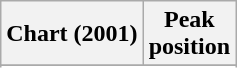<table class="wikitable sortable plainrowheaders" style="text-align:center">
<tr>
<th scope="col">Chart (2001)</th>
<th scope="col">Peak<br> position</th>
</tr>
<tr>
</tr>
<tr>
</tr>
<tr>
</tr>
</table>
